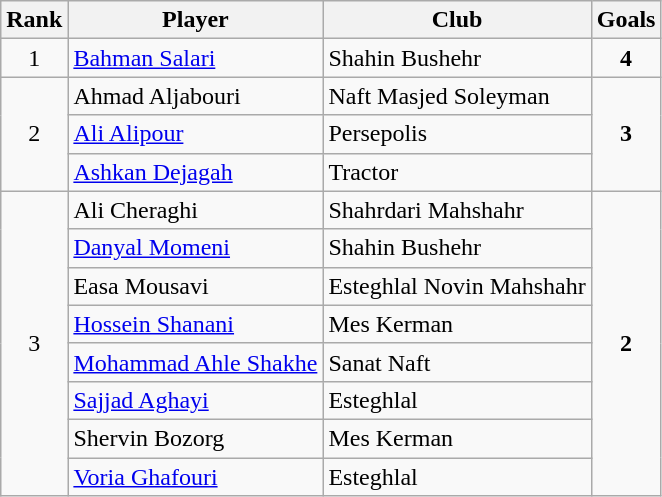<table class="wikitable sortable">
<tr>
<th>Rank</th>
<th>Player</th>
<th>Club</th>
<th>Goals</th>
</tr>
<tr>
<td rowspan=1 align="center">1</td>
<td> <a href='#'>Bahman Salari</a></td>
<td>Shahin Bushehr</td>
<td rowspan=1 align="center"><strong>4</strong></td>
</tr>
<tr>
<td rowspan=3 align="center">2</td>
<td> Ahmad Aljabouri</td>
<td>Naft Masjed Soleyman</td>
<td rowspan=3 align="center"><strong>3</strong></td>
</tr>
<tr>
<td> <a href='#'>Ali Alipour</a></td>
<td>Persepolis</td>
</tr>
<tr>
<td> <a href='#'>Ashkan Dejagah</a></td>
<td>Tractor</td>
</tr>
<tr>
<td rowspan="9" align="center">3</td>
<td> Ali Cheraghi</td>
<td>Shahrdari Mahshahr</td>
<td rowspan="9" align="center"><strong>2</strong></td>
</tr>
<tr>
<td> <a href='#'>Danyal Momeni</a></td>
<td>Shahin Bushehr</td>
</tr>
<tr>
<td> Easa Mousavi</td>
<td>Esteghlal Novin Mahshahr</td>
</tr>
<tr>
<td> <a href='#'>Hossein Shanani</a></td>
<td>Mes Kerman</td>
</tr>
<tr>
<td> <a href='#'>Mohammad Ahle Shakhe</a></td>
<td>Sanat Naft</td>
</tr>
<tr>
<td> <a href='#'>Sajjad Aghayi</a></td>
<td>Esteghlal</td>
</tr>
<tr>
<td> Shervin Bozorg</td>
<td>Mes Kerman</td>
</tr>
<tr>
<td> <a href='#'>Voria Ghafouri</a></td>
<td>Esteghlal</td>
</tr>
</table>
